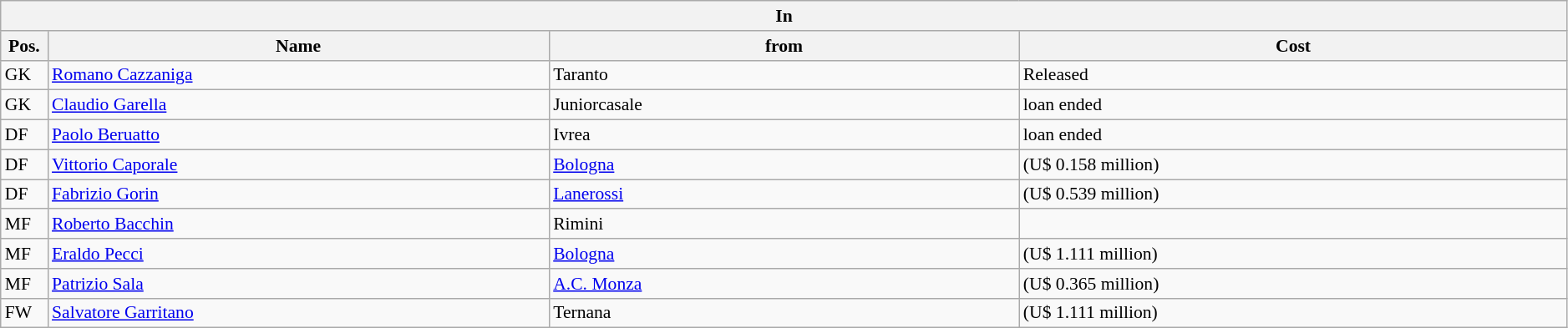<table class="wikitable" style="font-size:90%;width:99%;">
<tr>
<th colspan="4">In</th>
</tr>
<tr>
<th width=3%>Pos.</th>
<th width=32%>Name</th>
<th width=30%>from</th>
<th width=35%>Cost</th>
</tr>
<tr>
<td>GK</td>
<td><a href='#'>Romano Cazzaniga</a></td>
<td>Taranto</td>
<td>Released</td>
</tr>
<tr>
<td>GK</td>
<td><a href='#'>Claudio Garella</a></td>
<td>Juniorcasale</td>
<td>loan ended</td>
</tr>
<tr>
<td>DF</td>
<td><a href='#'>Paolo Beruatto</a></td>
<td>Ivrea</td>
<td>loan ended</td>
</tr>
<tr>
<td>DF</td>
<td><a href='#'>Vittorio Caporale</a></td>
<td><a href='#'>Bologna</a></td>
<td>(U$ 0.158 million)</td>
</tr>
<tr>
<td>DF</td>
<td><a href='#'>Fabrizio Gorin</a></td>
<td><a href='#'>Lanerossi</a></td>
<td>(U$ 0.539 million)</td>
</tr>
<tr>
<td>MF</td>
<td><a href='#'>Roberto Bacchin</a></td>
<td>Rimini</td>
<td></td>
</tr>
<tr>
<td>MF</td>
<td><a href='#'>Eraldo Pecci</a></td>
<td><a href='#'>Bologna</a></td>
<td>(U$ 1.111 million)</td>
</tr>
<tr>
<td>MF</td>
<td><a href='#'>Patrizio Sala</a></td>
<td><a href='#'>A.C. Monza</a></td>
<td>(U$ 0.365 million)</td>
</tr>
<tr>
<td>FW</td>
<td><a href='#'>Salvatore Garritano</a></td>
<td>Ternana</td>
<td>(U$ 1.111 million)</td>
</tr>
</table>
